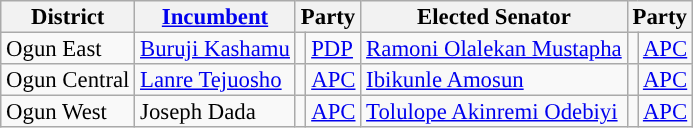<table class="sortable wikitable" style="font-size:95%;line-height:14px;">
<tr>
<th class="unsortable">District</th>
<th class="unsortable"><a href='#'>Incumbent</a></th>
<th colspan="2">Party</th>
<th class="unsortable">Elected Senator</th>
<th colspan="2">Party</th>
</tr>
<tr>
<td>Ogun East</td>
<td><a href='#'>Buruji Kashamu</a></td>
<td style="background:"></td>
<td><a href='#'>PDP</a></td>
<td><a href='#'>Ramoni Olalekan Mustapha</a></td>
<td style="background:"></td>
<td><a href='#'>APC</a></td>
</tr>
<tr>
<td>Ogun Central</td>
<td><a href='#'>Lanre Tejuosho</a></td>
<td style="background-color:"></td>
<td><a href='#'>APC</a></td>
<td><a href='#'>Ibikunle Amosun</a></td>
<td style="background:"></td>
<td><a href='#'>APC</a></td>
</tr>
<tr>
<td>Ogun West</td>
<td>Joseph Dada</td>
<td style="background-color:"></td>
<td><a href='#'>APC</a></td>
<td><a href='#'>Tolulope Akinremi Odebiyi</a></td>
<td style="background:"></td>
<td><a href='#'>APC</a></td>
</tr>
</table>
